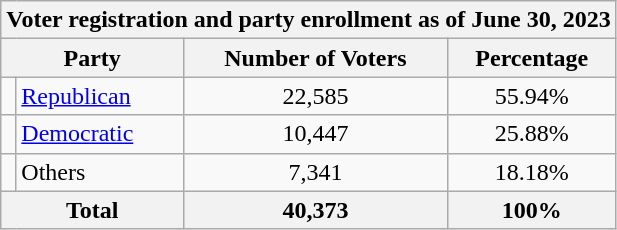<table class=wikitable>
<tr>
<th colspan = 6>Voter registration and party enrollment as of June 30, 2023</th>
</tr>
<tr>
<th colspan = 2>Party</th>
<th>Number of Voters</th>
<th>Percentage</th>
</tr>
<tr>
<td></td>
<td><a href='#'>Republican</a></td>
<td align = center>22,585</td>
<td align = center>55.94%</td>
</tr>
<tr>
<td></td>
<td><a href='#'>Democratic</a></td>
<td align = center>10,447</td>
<td align = center>25.88%</td>
</tr>
<tr>
<td></td>
<td>Others</td>
<td align = center>7,341</td>
<td align = center>18.18%</td>
</tr>
<tr>
<th colspan = 2>Total</th>
<th align = center>40,373</th>
<th align = center>100%</th>
</tr>
</table>
